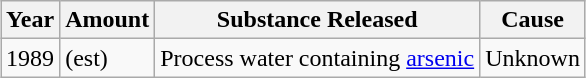<table class="wikitable" style="margin: 1em auto 1em auto;">
<tr>
<th scope="col">Year</th>
<th scope="col">Amount</th>
<th scope="col">Substance Released</th>
<th scope="col">Cause</th>
</tr>
<tr>
<td>1989</td>
<td> (est)</td>
<td>Process water containing <a href='#'>arsenic</a></td>
<td>Unknown</td>
</tr>
</table>
